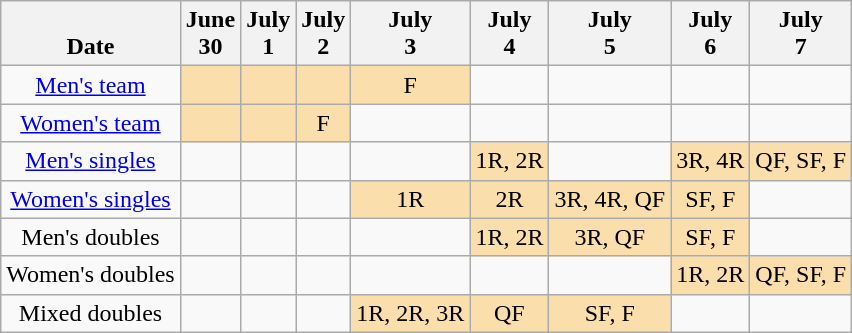<table class="wikitable" style="text-align: center;">
<tr style="vertical-align:bottom;">
<th>Date</th>
<th>June<br>30</th>
<th>July<br>1</th>
<th>July<br>2</th>
<th>July<br>3</th>
<th>July<br>4</th>
<th>July<br>5</th>
<th>July<br>6</th>
<th>July<br>7</th>
</tr>
<tr>
<td><a href='#'>Men's team</a></td>
<td style="background: #FADFAD"></td>
<td style="background: #FADFAD"></td>
<td style="background: #FADFAD"></td>
<td style="background: #FADFAD">F</td>
<td></td>
<td></td>
<td></td>
<td></td>
</tr>
<tr>
<td><a href='#'>Women's team</a></td>
<td style="background: #FADFAD"></td>
<td style="background: #FADFAD"></td>
<td style="background: #FADFAD">F</td>
<td></td>
<td></td>
<td></td>
<td></td>
<td></td>
</tr>
<tr>
<td><a href='#'>Men's singles</a></td>
<td></td>
<td></td>
<td></td>
<td></td>
<td style="background: #FADFAD">1R, 2R</td>
<td></td>
<td style="background: #FADFAD">3R, 4R</td>
<td style="background: #FADFAD">QF, SF, F</td>
</tr>
<tr>
<td><a href='#'>Women's singles</a></td>
<td></td>
<td></td>
<td></td>
<td style="background: #FADFAD">1R</td>
<td style="background: #FADFAD">2R</td>
<td style="background: #FADFAD">3R, 4R, QF</td>
<td style="background: #FADFAD">SF, F</td>
<td></td>
</tr>
<tr>
<td>Men's doubles</td>
<td></td>
<td></td>
<td></td>
<td></td>
<td style="background: #FADFAD">1R, 2R</td>
<td style="background: #FADFAD">3R, QF</td>
<td style="background: #FADFAD">SF, F</td>
<td></td>
</tr>
<tr>
<td>Women's doubles</td>
<td></td>
<td></td>
<td></td>
<td></td>
<td></td>
<td></td>
<td style="background: #FADFAD">1R, 2R</td>
<td style="background: #FADFAD">QF, SF, F</td>
</tr>
<tr>
<td>Mixed doubles</td>
<td></td>
<td></td>
<td></td>
<td style="background: #FADFAD">1R, 2R, 3R</td>
<td style="background: #FADFAD">QF</td>
<td style="background: #FADFAD">SF, F</td>
<td></td>
<td></td>
</tr>
</table>
